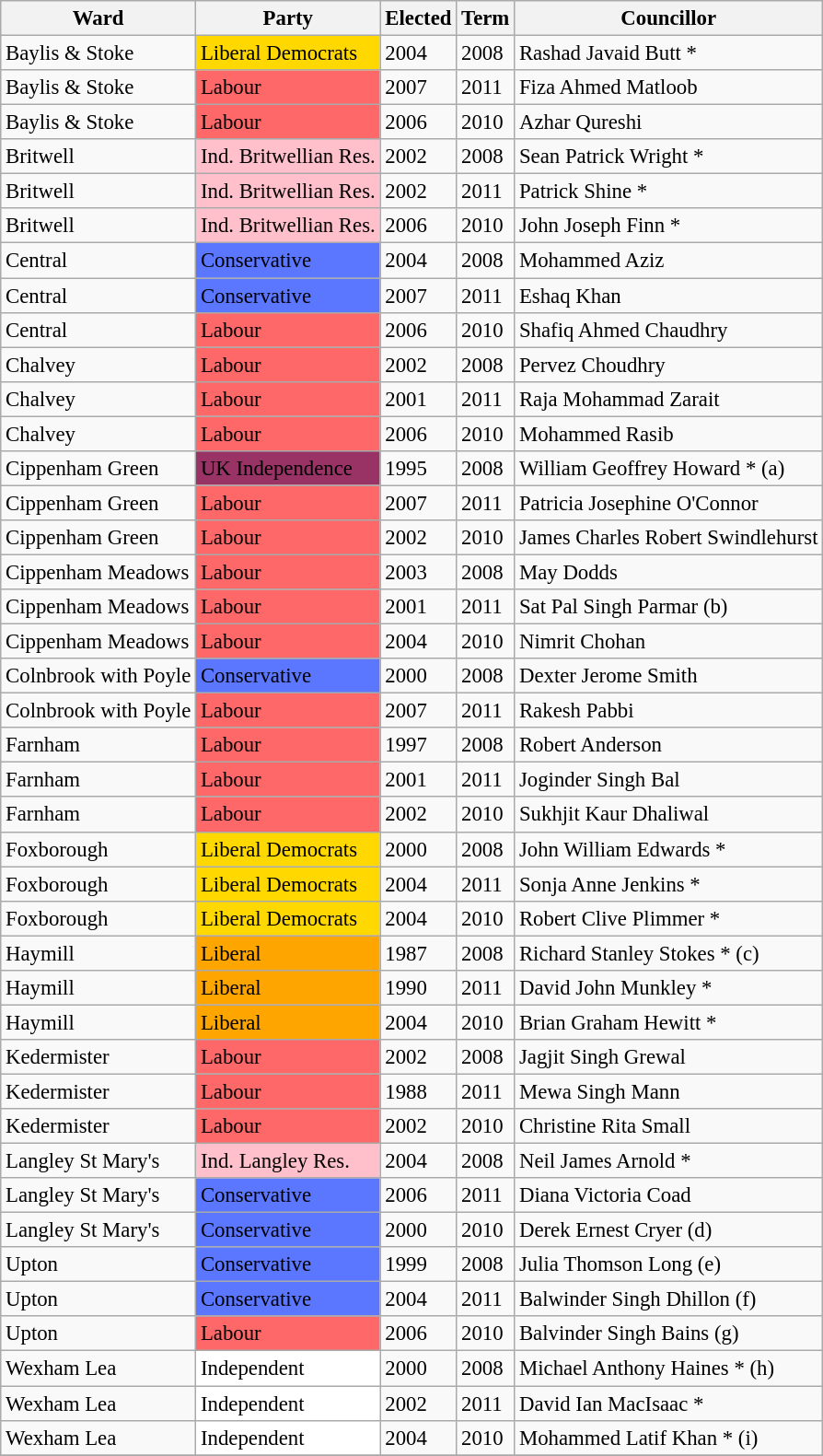<table class="wikitable" style="font-size: 95%;">
<tr>
<th>Ward</th>
<th>Party</th>
<th>Elected</th>
<th>Term</th>
<th>Councillor</th>
</tr>
<tr>
<td>Baylis & Stoke</td>
<td bgcolor="FFD800">Liberal Democrats</td>
<td>2004</td>
<td>2008</td>
<td>Rashad Javaid Butt *</td>
</tr>
<tr>
<td>Baylis & Stoke</td>
<td bgcolor="FF6868">Labour</td>
<td>2007</td>
<td>2011</td>
<td>Fiza Ahmed Matloob</td>
</tr>
<tr>
<td>Baylis & Stoke</td>
<td bgcolor="FF6868">Labour</td>
<td>2006</td>
<td>2010</td>
<td>Azhar Qureshi</td>
</tr>
<tr>
<td>Britwell</td>
<td bgcolor="pink">Ind. Britwellian Res.</td>
<td>2002</td>
<td>2008</td>
<td>Sean Patrick Wright *</td>
</tr>
<tr>
<td>Britwell</td>
<td bgcolor="pink">Ind. Britwellian Res.</td>
<td>2002</td>
<td>2011</td>
<td>Patrick Shine *</td>
</tr>
<tr>
<td>Britwell</td>
<td bgcolor="pink">Ind. Britwellian Res.</td>
<td>2006</td>
<td>2010</td>
<td>John Joseph Finn *</td>
</tr>
<tr>
<td>Central</td>
<td bgcolor="5B76FF">Conservative</td>
<td>2004</td>
<td>2008</td>
<td>Mohammed Aziz</td>
</tr>
<tr>
<td>Central</td>
<td bgcolor="5B76FF">Conservative</td>
<td>2007</td>
<td>2011</td>
<td>Eshaq Khan</td>
</tr>
<tr>
<td>Central</td>
<td bgcolor="FF6868">Labour</td>
<td>2006</td>
<td>2010</td>
<td>Shafiq Ahmed Chaudhry</td>
</tr>
<tr>
<td>Chalvey</td>
<td bgcolor="FF6868">Labour</td>
<td>2002</td>
<td>2008</td>
<td>Pervez Choudhry</td>
</tr>
<tr>
<td>Chalvey</td>
<td bgcolor="FF6868">Labour</td>
<td>2001</td>
<td>2011</td>
<td>Raja Mohammad Zarait</td>
</tr>
<tr>
<td>Chalvey</td>
<td bgcolor="FF6868">Labour</td>
<td>2006</td>
<td>2010</td>
<td>Mohammed Rasib</td>
</tr>
<tr>
<td>Cippenham Green</td>
<td bgcolor="993366">UK Independence</td>
<td>1995</td>
<td>2008</td>
<td>William Geoffrey Howard * (a)</td>
</tr>
<tr>
<td>Cippenham Green</td>
<td bgcolor="FF6868">Labour</td>
<td>2007</td>
<td>2011</td>
<td>Patricia Josephine O'Connor</td>
</tr>
<tr>
<td>Cippenham Green</td>
<td bgcolor="FF6868">Labour</td>
<td>2002</td>
<td>2010</td>
<td>James Charles Robert Swindlehurst</td>
</tr>
<tr>
<td>Cippenham Meadows</td>
<td bgcolor="FF6868">Labour</td>
<td>2003</td>
<td>2008</td>
<td>May Dodds</td>
</tr>
<tr>
<td>Cippenham Meadows</td>
<td bgcolor="FF6868">Labour</td>
<td>2001</td>
<td>2011</td>
<td>Sat Pal Singh Parmar (b)</td>
</tr>
<tr>
<td>Cippenham Meadows</td>
<td bgcolor="FF6868">Labour</td>
<td>2004</td>
<td>2010</td>
<td>Nimrit Chohan</td>
</tr>
<tr>
<td>Colnbrook with Poyle</td>
<td bgcolor="5B76FF">Conservative</td>
<td>2000</td>
<td>2008</td>
<td>Dexter Jerome Smith</td>
</tr>
<tr>
<td>Colnbrook with Poyle</td>
<td bgcolor="FF6868">Labour</td>
<td>2007</td>
<td>2011</td>
<td>Rakesh Pabbi</td>
</tr>
<tr>
<td>Farnham</td>
<td bgcolor="FF6868">Labour</td>
<td>1997</td>
<td>2008</td>
<td>Robert Anderson</td>
</tr>
<tr>
<td>Farnham</td>
<td bgcolor="FF6868">Labour</td>
<td>2001</td>
<td>2011</td>
<td>Joginder Singh Bal</td>
</tr>
<tr>
<td>Farnham</td>
<td bgcolor="FF6868">Labour</td>
<td>2002</td>
<td>2010</td>
<td>Sukhjit Kaur Dhaliwal</td>
</tr>
<tr>
<td>Foxborough</td>
<td bgcolor="FFD800">Liberal Democrats</td>
<td>2000</td>
<td>2008</td>
<td>John William Edwards *</td>
</tr>
<tr>
<td>Foxborough</td>
<td bgcolor="FFD800">Liberal Democrats</td>
<td>2004</td>
<td>2011</td>
<td>Sonja Anne Jenkins *</td>
</tr>
<tr>
<td>Foxborough</td>
<td bgcolor="FFD800">Liberal Democrats</td>
<td>2004</td>
<td>2010</td>
<td>Robert Clive Plimmer *</td>
</tr>
<tr>
<td>Haymill</td>
<td bgcolor="orange">Liberal</td>
<td>1987</td>
<td>2008</td>
<td>Richard Stanley Stokes * (c)</td>
</tr>
<tr>
<td>Haymill</td>
<td bgcolor="orange">Liberal</td>
<td>1990</td>
<td>2011</td>
<td>David John Munkley *</td>
</tr>
<tr>
<td>Haymill</td>
<td bgcolor="orange">Liberal</td>
<td>2004</td>
<td>2010</td>
<td>Brian Graham Hewitt *</td>
</tr>
<tr>
<td>Kedermister</td>
<td bgcolor="FF6868">Labour</td>
<td>2002</td>
<td>2008</td>
<td>Jagjit Singh Grewal</td>
</tr>
<tr>
<td>Kedermister</td>
<td bgcolor="FF6868">Labour</td>
<td>1988</td>
<td>2011</td>
<td>Mewa Singh Mann</td>
</tr>
<tr>
<td>Kedermister</td>
<td bgcolor="FF6868">Labour</td>
<td>2002</td>
<td>2010</td>
<td>Christine Rita Small</td>
</tr>
<tr>
<td>Langley St Mary's</td>
<td bgcolor="pink">Ind. Langley Res.</td>
<td>2004</td>
<td>2008</td>
<td>Neil James Arnold *</td>
</tr>
<tr>
<td>Langley St Mary's</td>
<td bgcolor="5B76FF">Conservative</td>
<td>2006</td>
<td>2011</td>
<td>Diana Victoria Coad</td>
</tr>
<tr>
<td>Langley St Mary's</td>
<td bgcolor="5B76FF">Conservative</td>
<td>2000</td>
<td>2010</td>
<td>Derek Ernest Cryer (d)</td>
</tr>
<tr>
<td>Upton</td>
<td bgcolor="5B76FF">Conservative</td>
<td>1999</td>
<td>2008</td>
<td>Julia Thomson Long (e)</td>
</tr>
<tr>
<td>Upton</td>
<td bgcolor="5B76FF">Conservative</td>
<td>2004</td>
<td>2011</td>
<td>Balwinder Singh Dhillon (f)</td>
</tr>
<tr>
<td>Upton</td>
<td bgcolor="FF6868">Labour</td>
<td>2006</td>
<td>2010</td>
<td>Balvinder Singh Bains (g)</td>
</tr>
<tr>
<td>Wexham Lea</td>
<td bgcolor="white">Independent</td>
<td>2000</td>
<td>2008</td>
<td>Michael Anthony Haines * (h)</td>
</tr>
<tr>
<td>Wexham Lea</td>
<td bgcolor="white">Independent</td>
<td>2002</td>
<td>2011</td>
<td>David Ian MacIsaac *</td>
</tr>
<tr>
<td>Wexham Lea</td>
<td bgcolor="white">Independent</td>
<td>2004</td>
<td>2010</td>
<td>Mohammed Latif Khan * (i)</td>
</tr>
<tr>
</tr>
</table>
